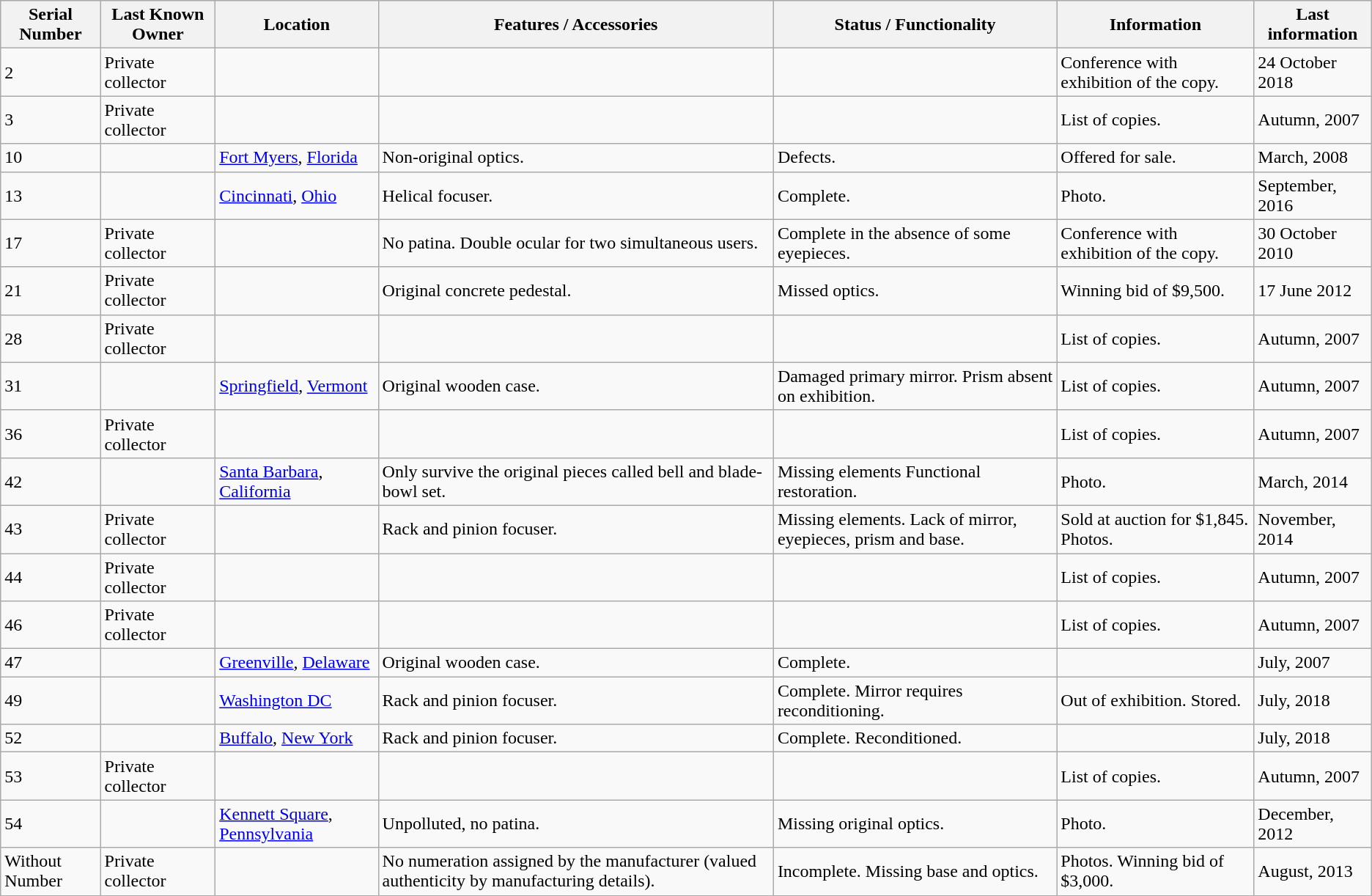<table class="wikitable sortable">
<tr bgcolor="#ececec">
<th data-sort-type="number">Serial Number</th>
<th data-sort-type="number">Last Known Owner</th>
<th>Location</th>
<th>Features / Accessories</th>
<th>Status / Functionality</th>
<th data-sort-type="number">Information</th>
<th>Last information</th>
</tr>
<tr>
<td>2</td>
<td>Private collector</td>
<td></td>
<td></td>
<td></td>
<td>Conference with exhibition of the copy.</td>
<td>24 October 2018</td>
</tr>
<tr>
<td>3</td>
<td>Private collector</td>
<td></td>
<td></td>
<td></td>
<td>List of copies.</td>
<td>Autumn, 2007</td>
</tr>
<tr>
<td>10</td>
<td></td>
<td><a href='#'>Fort Myers</a>, <a href='#'>Florida</a></td>
<td>Non-original optics.</td>
<td>Defects.</td>
<td>Offered for sale.</td>
<td>March, 2008</td>
</tr>
<tr>
<td>13</td>
<td></td>
<td><a href='#'>Cincinnati</a>, <a href='#'>Ohio</a></td>
<td>Helical focuser.</td>
<td>Complete.</td>
<td>Photo.</td>
<td>September, 2016</td>
</tr>
<tr>
<td>17</td>
<td>Private collector</td>
<td></td>
<td>No patina. Double ocular for two simultaneous users.</td>
<td>Complete in the absence of some eyepieces.</td>
<td>Conference with exhibition of the copy.</td>
<td>30 October 2010</td>
</tr>
<tr>
<td>21</td>
<td>Private collector</td>
<td></td>
<td>Original concrete pedestal.</td>
<td>Missed optics.</td>
<td>Winning bid of $9,500.</td>
<td>17 June 2012</td>
</tr>
<tr>
<td>28</td>
<td>Private collector</td>
<td></td>
<td></td>
<td></td>
<td>List of copies.</td>
<td>Autumn, 2007</td>
</tr>
<tr>
<td>31</td>
<td></td>
<td><a href='#'>Springfield</a>, <a href='#'>Vermont</a></td>
<td>Original wooden case.</td>
<td>Damaged primary mirror. Prism absent on exhibition.</td>
<td>List of copies.</td>
<td>Autumn, 2007</td>
</tr>
<tr>
<td>36</td>
<td>Private collector</td>
<td></td>
<td></td>
<td></td>
<td>List of copies.</td>
<td>Autumn, 2007</td>
</tr>
<tr>
<td>42</td>
<td></td>
<td><a href='#'>Santa Barbara</a>, <a href='#'>California</a></td>
<td>Only survive the original pieces called bell and blade-bowl set.</td>
<td>Missing elements Functional restoration.</td>
<td>Photo.</td>
<td>March, 2014</td>
</tr>
<tr>
<td>43</td>
<td>Private collector</td>
<td></td>
<td>Rack and pinion focuser.</td>
<td>Missing elements. Lack of mirror, eyepieces, prism and base.</td>
<td>Sold at auction for $1,845. Photos.</td>
<td>November, 2014</td>
</tr>
<tr>
<td>44</td>
<td>Private collector</td>
<td></td>
<td></td>
<td></td>
<td>List of copies.</td>
<td>Autumn, 2007</td>
</tr>
<tr>
<td>46</td>
<td>Private collector</td>
<td></td>
<td></td>
<td></td>
<td>List of copies.</td>
<td>Autumn, 2007</td>
</tr>
<tr>
<td>47</td>
<td></td>
<td><a href='#'>Greenville</a>, <a href='#'>Delaware</a></td>
<td>Original wooden case.</td>
<td>Complete.</td>
<td></td>
<td>July, 2007</td>
</tr>
<tr>
<td>49</td>
<td></td>
<td><a href='#'>Washington DC</a></td>
<td>Rack and pinion focuser.</td>
<td>Complete. Mirror requires reconditioning.</td>
<td>Out of exhibition. Stored.</td>
<td>July, 2018</td>
</tr>
<tr>
<td>52</td>
<td></td>
<td><a href='#'>Buffalo</a>, <a href='#'>New York</a></td>
<td>Rack and pinion focuser.</td>
<td>Complete. Reconditioned.</td>
<td></td>
<td>July, 2018</td>
</tr>
<tr>
<td>53</td>
<td>Private collector</td>
<td></td>
<td></td>
<td></td>
<td>List of copies.</td>
<td>Autumn, 2007</td>
</tr>
<tr>
<td>54</td>
<td></td>
<td><a href='#'>Kennett Square</a>, <a href='#'>Pennsylvania</a></td>
<td>Unpolluted, no patina.</td>
<td>Missing original optics.</td>
<td>Photo.</td>
<td>December, 2012</td>
</tr>
<tr>
<td>Without Number</td>
<td>Private collector</td>
<td></td>
<td>No numeration assigned by the manufacturer (valued authenticity by manufacturing details).</td>
<td>Incomplete. Missing base and optics.</td>
<td>Photos. Winning bid of $3,000.</td>
<td>August, 2013</td>
</tr>
</table>
